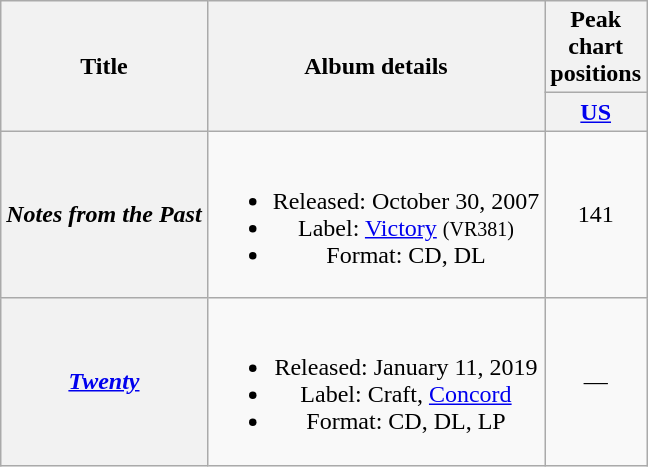<table class="wikitable plainrowheaders" style="text-align:center;">
<tr>
<th scope="col" rowspan="2">Title</th>
<th scope="col" rowspan="2">Album details</th>
<th scope="col" colspan="1">Peak chart<br>positions</th>
</tr>
<tr>
<th style="width:30px;"><a href='#'>US</a><br></th>
</tr>
<tr>
<th scope="row"><em>Notes from the Past</em></th>
<td><br><ul><li>Released: October 30, 2007</li><li>Label: <a href='#'>Victory</a> <small>(VR381)</small></li><li>Format: CD, DL</li></ul></td>
<td>141</td>
</tr>
<tr>
<th scope="row"><em><a href='#'>Twenty</a></em></th>
<td><br><ul><li>Released: January 11, 2019</li><li>Label: Craft, <a href='#'>Concord</a></li><li>Format: CD, DL, LP</li></ul></td>
<td>—</td>
</tr>
</table>
